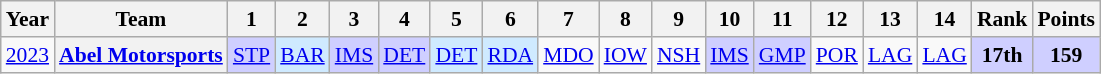<table class="wikitable" style="text-align:center; font-size:90%">
<tr>
<th>Year</th>
<th>Team</th>
<th>1</th>
<th>2</th>
<th>3</th>
<th>4</th>
<th>5</th>
<th>6</th>
<th>7</th>
<th>8</th>
<th>9</th>
<th>10</th>
<th>11</th>
<th>12</th>
<th>13</th>
<th>14</th>
<th>Rank</th>
<th>Points</th>
</tr>
<tr>
<td><a href='#'>2023</a></td>
<th><a href='#'>Abel Motorsports</a></th>
<td style="background:#CFCFFF;"><a href='#'>STP</a><br></td>
<td style="background:#cfeaff;"><a href='#'>BAR</a><br></td>
<td style="background:#cfcfff;"><a href='#'>IMS</a><br></td>
<td style="background:#cfcfff;"><a href='#'>DET</a><br></td>
<td style="background:#cfeaff;"><a href='#'>DET</a><br></td>
<td style="background:#cfeaff;"><a href='#'>RDA</a><br></td>
<td style="background:#;"><a href='#'>MDO</a><br></td>
<td style="background:#;"><a href='#'>IOW</a><br></td>
<td style="background:#;"><a href='#'>NSH</a><br></td>
<td style="background:#cfcfff;"><a href='#'>IMS</a><br></td>
<td style="background:#cfcfff;"><a href='#'>GMP</a><br></td>
<td style="background:#;"><a href='#'>POR</a><br></td>
<td style="background:#;"><a href='#'>LAG</a><br></td>
<td style="background:#;"><a href='#'>LAG</a><br></td>
<th style="background:#CFCFFF;">17th</th>
<th style="background:#CFCFFF;">159</th>
</tr>
</table>
